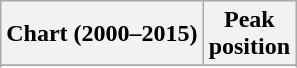<table class="wikitable sortable plainrowheaders" style="text-align:center">
<tr>
<th scope="col">Chart (2000–2015)</th>
<th scope="col">Peak<br>position</th>
</tr>
<tr>
</tr>
<tr>
</tr>
<tr>
</tr>
<tr>
</tr>
<tr>
</tr>
<tr>
</tr>
<tr>
</tr>
<tr>
</tr>
<tr>
</tr>
</table>
